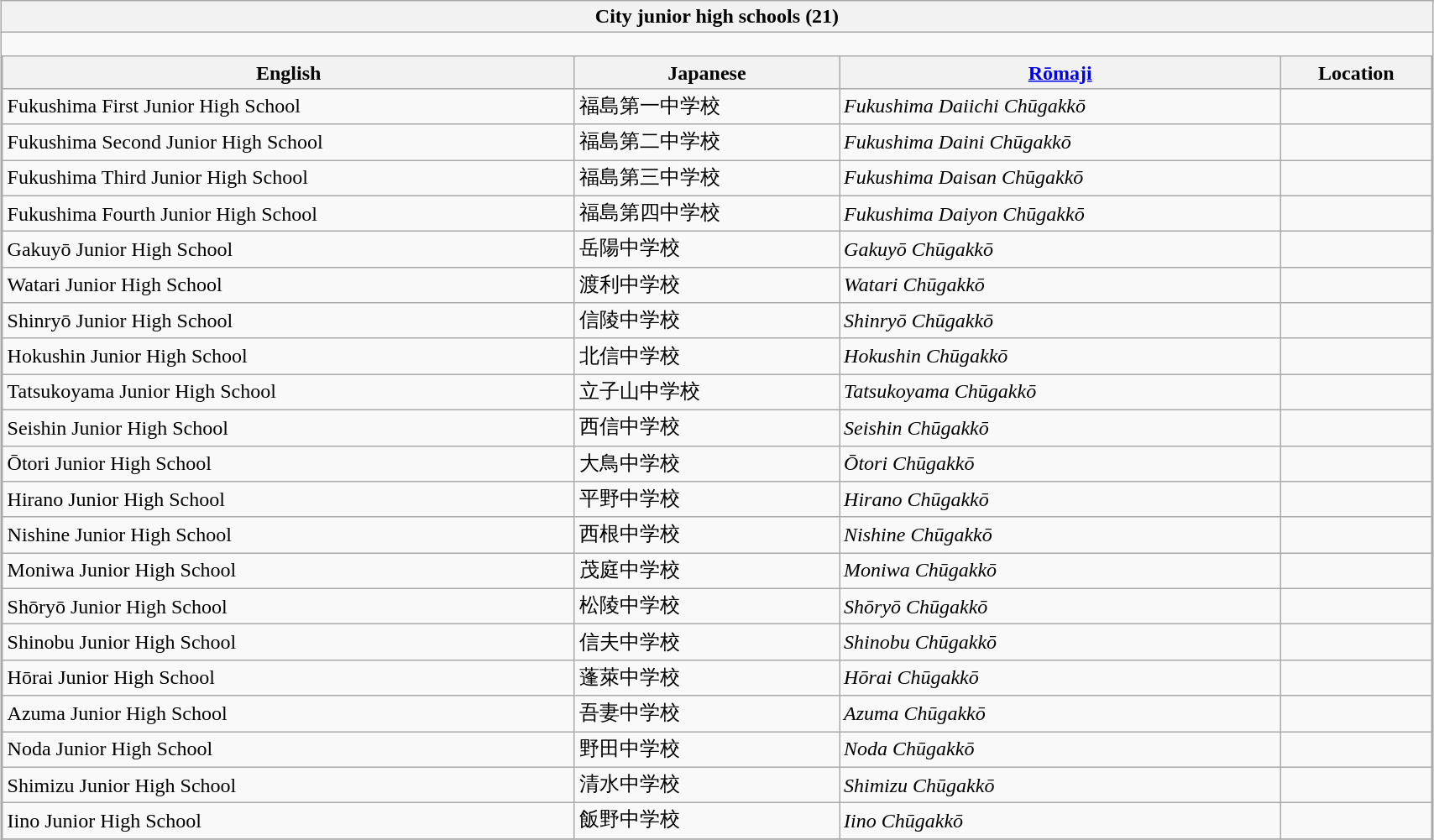<table class="wikitable" style="margin: 1em auto 1em auto; width:90%;">
<tr>
<th>City junior high schools (21)</th>
</tr>
<tr>
<td style="padding:0; border:none;"><br><table class="wikitable sortable" style="margin:0; width:100%;">
<tr>
<th>English</th>
<th>Japanese</th>
<th><a href='#'>Rōmaji</a></th>
<th>Location</th>
</tr>
<tr>
<td>Fukushima First Junior High School</td>
<td>福島第一中学校</td>
<td><em>Fukushima Daiichi Chūgakkō</em></td>
<td></td>
</tr>
<tr>
<td>Fukushima Second Junior High School</td>
<td>福島第二中学校</td>
<td><em>Fukushima Daini Chūgakkō</em></td>
<td></td>
</tr>
<tr>
<td>Fukushima Third Junior High School</td>
<td>福島第三中学校</td>
<td><em>Fukushima Daisan Chūgakkō</em></td>
<td></td>
</tr>
<tr>
<td>Fukushima Fourth Junior High School</td>
<td>福島第四中学校</td>
<td><em>Fukushima Daiyon Chūgakkō</em></td>
<td></td>
</tr>
<tr>
<td>Gakuyō Junior High School</td>
<td>岳陽中学校</td>
<td><em>Gakuyō Chūgakkō</em></td>
<td></td>
</tr>
<tr>
<td>Watari Junior High School</td>
<td>渡利中学校</td>
<td><em>Watari Chūgakkō</em></td>
<td></td>
</tr>
<tr>
<td>Shinryō Junior High School</td>
<td>信陵中学校</td>
<td><em>Shinryō Chūgakkō</em></td>
<td></td>
</tr>
<tr>
<td>Hokushin Junior High School</td>
<td>北信中学校</td>
<td><em>Hokushin Chūgakkō</em></td>
<td></td>
</tr>
<tr>
<td>Tatsukoyama Junior High School</td>
<td>立子山中学校</td>
<td><em>Tatsukoyama Chūgakkō</em></td>
<td></td>
</tr>
<tr>
<td>Seishin Junior High School</td>
<td>西信中学校</td>
<td><em>Seishin Chūgakkō</em></td>
<td></td>
</tr>
<tr>
<td>Ōtori Junior High School</td>
<td>大鳥中学校</td>
<td><em>Ōtori Chūgakkō</em></td>
<td></td>
</tr>
<tr>
<td>Hirano Junior High School</td>
<td>平野中学校</td>
<td><em>Hirano Chūgakkō</em></td>
<td></td>
</tr>
<tr>
<td>Nishine Junior High School</td>
<td>西根中学校</td>
<td><em>Nishine Chūgakkō</em></td>
<td></td>
</tr>
<tr>
<td>Moniwa Junior High School</td>
<td>茂庭中学校</td>
<td><em>Moniwa Chūgakkō</em></td>
<td></td>
</tr>
<tr>
<td>Shōryō Junior High School</td>
<td>松陵中学校</td>
<td><em>Shōryō Chūgakkō</em></td>
<td></td>
</tr>
<tr>
<td>Shinobu Junior High School</td>
<td>信夫中学校</td>
<td><em>Shinobu Chūgakkō</em></td>
<td></td>
</tr>
<tr>
<td>Hōrai Junior High School</td>
<td>蓬萊中学校</td>
<td><em>Hōrai Chūgakkō</em></td>
<td></td>
</tr>
<tr>
<td>Azuma Junior High School</td>
<td>吾妻中学校</td>
<td><em>Azuma Chūgakkō</em></td>
<td></td>
</tr>
<tr>
<td>Noda Junior High School</td>
<td>野田中学校</td>
<td><em>Noda Chūgakkō</em></td>
<td></td>
</tr>
<tr>
<td>Shimizu Junior High School</td>
<td>清水中学校</td>
<td><em>Shimizu Chūgakkō</em></td>
<td></td>
</tr>
<tr>
<td>Iino Junior High School</td>
<td>飯野中学校</td>
<td><em>Iino Chūgakkō</em></td>
<td></td>
</tr>
</table>
</td>
</tr>
</table>
